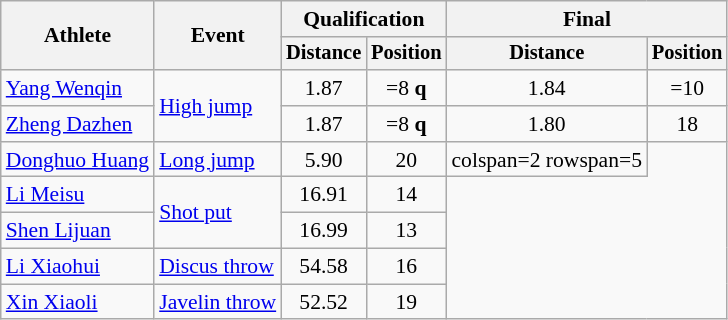<table class=wikitable style=font-size:90%>
<tr>
<th rowspan=2>Athlete</th>
<th rowspan=2>Event</th>
<th colspan=2>Qualification</th>
<th colspan=2>Final</th>
</tr>
<tr style=font-size:95%>
<th>Distance</th>
<th>Position</th>
<th>Distance</th>
<th>Position</th>
</tr>
<tr align=center>
<td align=left><a href='#'>Yang Wenqin</a></td>
<td align=left rowspan=2><a href='#'>High jump</a></td>
<td>1.87</td>
<td>=8 <strong>q</strong></td>
<td>1.84</td>
<td>=10</td>
</tr>
<tr align=center>
<td align=left><a href='#'>Zheng Dazhen</a></td>
<td>1.87</td>
<td>=8 <strong>q</strong></td>
<td>1.80</td>
<td>18</td>
</tr>
<tr align=center>
<td align=left><a href='#'>Donghuo Huang</a></td>
<td align=left><a href='#'>Long jump</a></td>
<td>5.90</td>
<td>20</td>
<td>colspan=2 rowspan=5 </td>
</tr>
<tr align=center>
<td align=left><a href='#'>Li Meisu</a></td>
<td align=left rowspan=2><a href='#'>Shot put</a></td>
<td>16.91</td>
<td>14</td>
</tr>
<tr align=center>
<td align=left><a href='#'>Shen Lijuan</a></td>
<td>16.99</td>
<td>13</td>
</tr>
<tr align=center>
<td align=left><a href='#'>Li Xiaohui</a></td>
<td align=left><a href='#'>Discus throw</a></td>
<td>54.58</td>
<td>16</td>
</tr>
<tr align=center>
<td align=left><a href='#'>Xin Xiaoli</a></td>
<td align=left><a href='#'>Javelin throw</a></td>
<td>52.52</td>
<td>19</td>
</tr>
</table>
